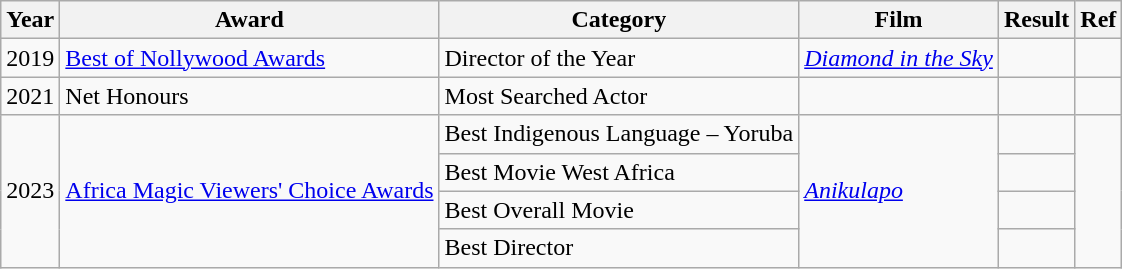<table class="wikitable">
<tr>
<th>Year</th>
<th>Award</th>
<th>Category</th>
<th>Film</th>
<th>Result</th>
<th>Ref</th>
</tr>
<tr>
<td>2019</td>
<td><a href='#'>Best of Nollywood Awards</a></td>
<td>Director of the Year</td>
<td><em><a href='#'>Diamond in the Sky</a></em></td>
<td></td>
<td></td>
</tr>
<tr>
<td>2021</td>
<td>Net Honours</td>
<td>Most Searched Actor</td>
<td></td>
<td></td>
<td></td>
</tr>
<tr>
<td rowspan="4">2023</td>
<td rowspan="4"><a href='#'>Africa Magic Viewers' Choice Awards</a></td>
<td>Best Indigenous Language – Yoruba</td>
<td rowspan="4"><em><a href='#'>Anikulapo</a></em></td>
<td></td>
<td rowspan="4"></td>
</tr>
<tr>
<td>Best Movie West Africa</td>
<td></td>
</tr>
<tr>
<td>Best Overall Movie</td>
<td></td>
</tr>
<tr>
<td>Best Director</td>
<td></td>
</tr>
</table>
